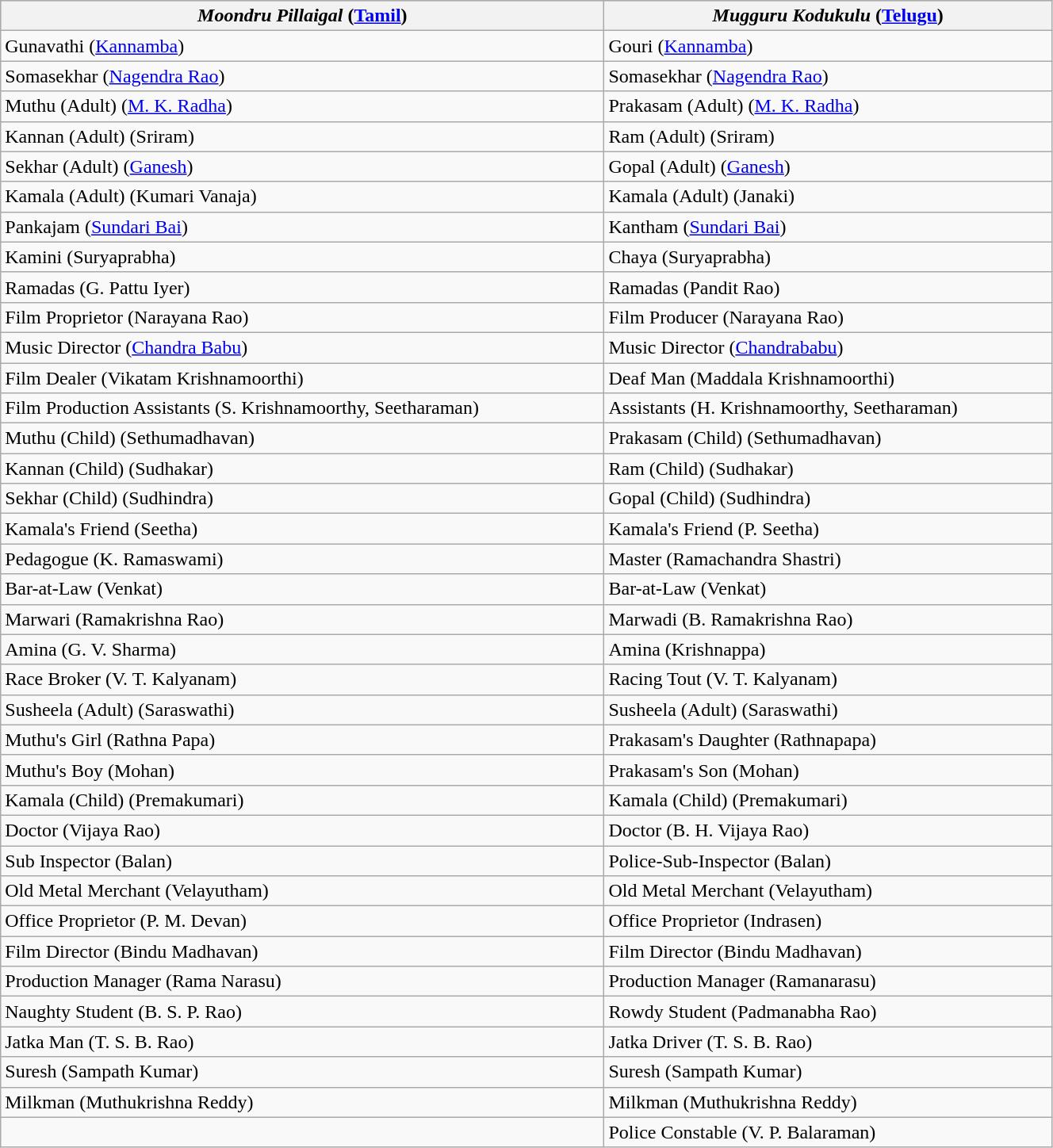<table class="wikitable" width="70%">
<tr bgcolor="#CCCCCC">
<th><em>Moondru Pillaigal</em> (<a href='#'>Tamil</a>)</th>
<th><em>Mugguru Kodukulu</em> (<a href='#'>Telugu</a>)</th>
</tr>
<tr>
<td>Gunavathi (<a href='#'>Kannamba</a>)</td>
<td>Gouri (<a href='#'>Kannamba</a>)</td>
</tr>
<tr>
<td>Somasekhar (<a href='#'>Nagendra Rao</a>)</td>
<td>Somasekhar (<a href='#'>Nagendra Rao</a>)</td>
</tr>
<tr>
<td>Muthu (Adult) (<a href='#'>M. K. Radha</a>)</td>
<td>Prakasam (Adult) (<a href='#'>M. K. Radha</a>)</td>
</tr>
<tr>
<td>Kannan (Adult) (Sriram)</td>
<td>Ram (Adult) (Sriram)</td>
</tr>
<tr>
<td>Sekhar (Adult) (<a href='#'>Ganesh</a>)</td>
<td>Gopal (Adult) (<a href='#'>Ganesh</a>)</td>
</tr>
<tr>
<td>Kamala (Adult) (Kumari Vanaja)</td>
<td>Kamala (Adult) (Janaki)</td>
</tr>
<tr>
<td>Pankajam (<a href='#'>Sundari Bai</a>)</td>
<td>Kantham (<a href='#'>Sundari Bai</a>)</td>
</tr>
<tr>
<td>Kamini (Suryaprabha)</td>
<td>Chaya (Suryaprabha)</td>
</tr>
<tr>
<td>Ramadas (G. Pattu Iyer)</td>
<td>Ramadas (Pandit Rao)</td>
</tr>
<tr>
<td>Film Proprietor (Narayana Rao)</td>
<td>Film Producer (Narayana Rao)</td>
</tr>
<tr>
<td>Music Director (<a href='#'>Chandra Babu</a>)</td>
<td>Music Director (<a href='#'>Chandrababu</a>)</td>
</tr>
<tr>
<td>Film Dealer (Vikatam Krishnamoorthi)</td>
<td>Deaf Man (Maddala Krishnamoorthi)</td>
</tr>
<tr>
<td>Film Production Assistants (S. Krishnamoorthy, Seetharaman)</td>
<td>Assistants (H. Krishnamoorthy, Seetharaman)</td>
</tr>
<tr>
<td>Muthu (Child) (Sethumadhavan)</td>
<td>Prakasam (Child) (Sethumadhavan)</td>
</tr>
<tr>
<td>Kannan (Child) (Sudhakar)</td>
<td>Ram (Child) (Sudhakar)</td>
</tr>
<tr>
<td>Sekhar (Child) (Sudhindra)</td>
<td>Gopal (Child) (Sudhindra)</td>
</tr>
<tr>
<td>Kamala's Friend (Seetha)</td>
<td>Kamala's Friend (P. Seetha)</td>
</tr>
<tr>
<td>Pedagogue (K. Ramaswami)</td>
<td>Master (Ramachandra Shastri)</td>
</tr>
<tr>
<td>Bar-at-Law (Venkat)</td>
<td>Bar-at-Law (Venkat)</td>
</tr>
<tr>
<td>Marwari (Ramakrishna Rao)</td>
<td>Marwadi (B. Ramakrishna Rao)</td>
</tr>
<tr>
<td>Amina (G. V. Sharma)</td>
<td>Amina (Krishnappa)</td>
</tr>
<tr>
<td>Race Broker (V. T. Kalyanam)</td>
<td>Racing Tout (V. T. Kalyanam)</td>
</tr>
<tr>
<td>Susheela (Adult) (Saraswathi)</td>
<td>Susheela (Adult) (Saraswathi)</td>
</tr>
<tr>
<td>Muthu's Girl (Rathna Papa)</td>
<td>Prakasam's Daughter (Rathnapapa)</td>
</tr>
<tr>
<td>Muthu's Boy (Mohan)</td>
<td>Prakasam's Son (Mohan)</td>
</tr>
<tr>
<td>Kamala (Child) (Premakumari)</td>
<td>Kamala (Child) (Premakumari)</td>
</tr>
<tr>
<td>Doctor (Vijaya Rao)</td>
<td>Doctor (B. H. Vijaya Rao)</td>
</tr>
<tr>
<td>Sub Inspector (Balan)</td>
<td>Police-Sub-Inspector (Balan)</td>
</tr>
<tr>
<td>Old Metal Merchant (Velayutham)</td>
<td>Old Metal Merchant (Velayutham)</td>
</tr>
<tr>
<td>Office Proprietor (P. M. Devan)</td>
<td>Office Proprietor (Indrasen)</td>
</tr>
<tr>
<td>Film Director (Bindu Madhavan)</td>
<td>Film Director (Bindu Madhavan)</td>
</tr>
<tr>
<td>Production Manager (Rama Narasu)</td>
<td>Production Manager (Ramanarasu)</td>
</tr>
<tr>
<td>Naughty Student (B. S. P. Rao)</td>
<td>Rowdy Student (Padmanabha Rao)</td>
</tr>
<tr>
<td>Jatka Man (T. S. B. Rao)</td>
<td>Jatka Driver (T. S. B. Rao)</td>
</tr>
<tr>
<td>Suresh (Sampath Kumar)</td>
<td>Suresh (Sampath Kumar)</td>
</tr>
<tr>
<td>Milkman (Muthukrishna Reddy)</td>
<td>Milkman (Muthukrishna Reddy)</td>
</tr>
<tr>
<td></td>
<td>Police Constable (V. P. Balaraman)</td>
</tr>
</table>
